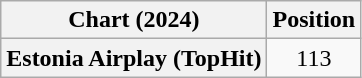<table class="wikitable plainrowheaders" style="text-align:center">
<tr>
<th scope="col">Chart (2024)</th>
<th scope="col">Position</th>
</tr>
<tr>
<th scope="row">Estonia Airplay (TopHit)</th>
<td>113</td>
</tr>
</table>
